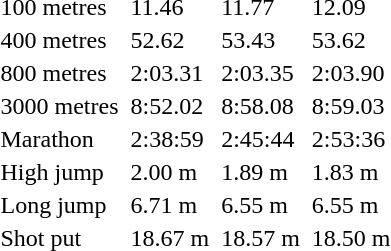<table>
<tr>
<td>100 metres</td>
<td></td>
<td>11.46</td>
<td></td>
<td>11.77</td>
<td></td>
<td>12.09</td>
</tr>
<tr>
<td>400 metres</td>
<td></td>
<td>52.62</td>
<td></td>
<td>53.43</td>
<td></td>
<td>53.62</td>
</tr>
<tr>
<td>800 metres</td>
<td></td>
<td>2:03.31</td>
<td></td>
<td>2:03.35</td>
<td></td>
<td>2:03.90</td>
</tr>
<tr>
<td>3000 metres</td>
<td></td>
<td>8:52.02</td>
<td></td>
<td>8:58.08</td>
<td></td>
<td>8:59.03</td>
</tr>
<tr>
<td>Marathon</td>
<td></td>
<td>2:38:59</td>
<td></td>
<td>2:45:44</td>
<td></td>
<td>2:53:36</td>
</tr>
<tr>
<td>High jump</td>
<td></td>
<td>2.00 m</td>
<td></td>
<td>1.89 m</td>
<td></td>
<td>1.83 m</td>
</tr>
<tr>
<td>Long jump</td>
<td></td>
<td>6.71 m</td>
<td></td>
<td>6.55 m</td>
<td></td>
<td>6.55 m</td>
</tr>
<tr>
<td>Shot put</td>
<td></td>
<td>18.67 m</td>
<td></td>
<td>18.57 m</td>
<td></td>
<td>18.50 m</td>
</tr>
</table>
